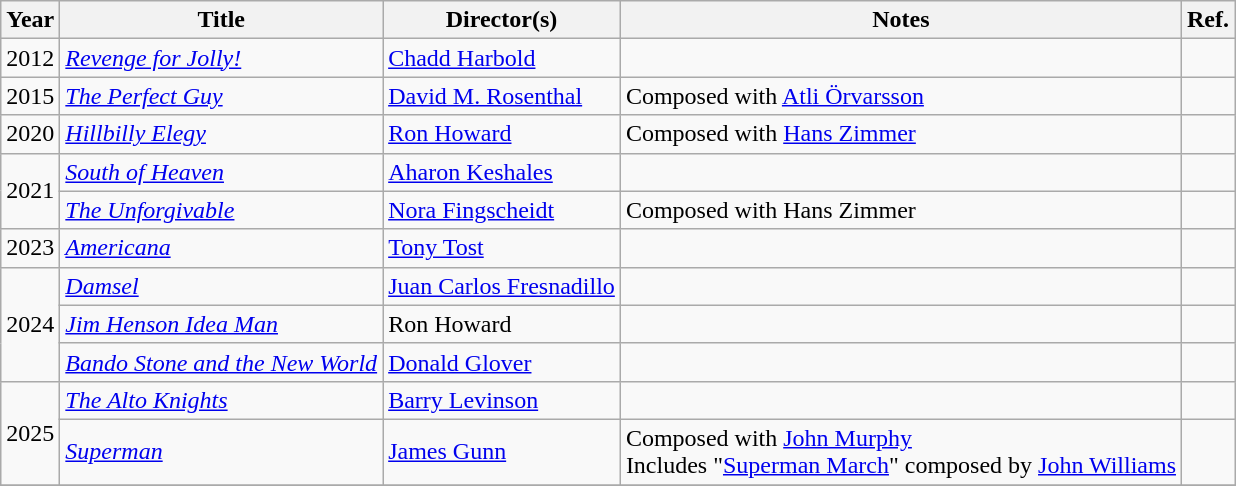<table class="wikitable">
<tr>
<th>Year</th>
<th>Title</th>
<th>Director(s)</th>
<th>Notes</th>
<th>Ref.</th>
</tr>
<tr>
<td>2012</td>
<td><em><a href='#'>Revenge for Jolly!</a></em></td>
<td><a href='#'>Chadd Harbold</a></td>
<td></td>
<td></td>
</tr>
<tr>
<td>2015</td>
<td><em><a href='#'>The Perfect Guy</a></em></td>
<td><a href='#'>David M. Rosenthal</a></td>
<td>Composed with <a href='#'>Atli Örvarsson</a></td>
<td></td>
</tr>
<tr>
<td>2020</td>
<td><em><a href='#'>Hillbilly Elegy</a></em></td>
<td><a href='#'>Ron Howard</a></td>
<td>Composed with <a href='#'>Hans Zimmer</a></td>
<td style="text-align: center;"></td>
</tr>
<tr>
<td rowspan="2">2021</td>
<td><em><a href='#'>South of Heaven</a></em></td>
<td><a href='#'>Aharon Keshales</a></td>
<td></td>
<td></td>
</tr>
<tr>
<td><em><a href='#'>The Unforgivable</a></em></td>
<td><a href='#'>Nora Fingscheidt</a></td>
<td>Composed with Hans Zimmer</td>
<td style="text-align: center;"></td>
</tr>
<tr>
<td>2023</td>
<td><em><a href='#'>Americana</a></em></td>
<td><a href='#'>Tony Tost</a></td>
<td></td>
<td style="text-align: center;"></td>
</tr>
<tr>
<td rowspan="3">2024</td>
<td><em><a href='#'>Damsel</a></em></td>
<td><a href='#'>Juan Carlos Fresnadillo</a></td>
<td></td>
<td style="text-align: center;"></td>
</tr>
<tr>
<td><em><a href='#'>Jim Henson Idea Man</a></em></td>
<td>Ron Howard</td>
<td></td>
<td style="text-align: center;"></td>
</tr>
<tr>
<td><em><a href='#'>Bando Stone and the New World</a></em></td>
<td><a href='#'>Donald Glover</a></td>
<td></td>
<td style="text-align: center;"></td>
</tr>
<tr>
<td rowspan="2">2025</td>
<td><em><a href='#'>The Alto Knights</a></em></td>
<td><a href='#'>Barry Levinson</a></td>
<td></td>
<td style="text-align: center;"></td>
</tr>
<tr>
<td><em><a href='#'>Superman</a></em></td>
<td><a href='#'>James Gunn</a></td>
<td>Composed with <a href='#'>John Murphy</a><br>Includes "<a href='#'>Superman March</a>" composed by <a href='#'>John Williams</a></td>
<td style="text-align: center;"></td>
</tr>
<tr>
</tr>
</table>
